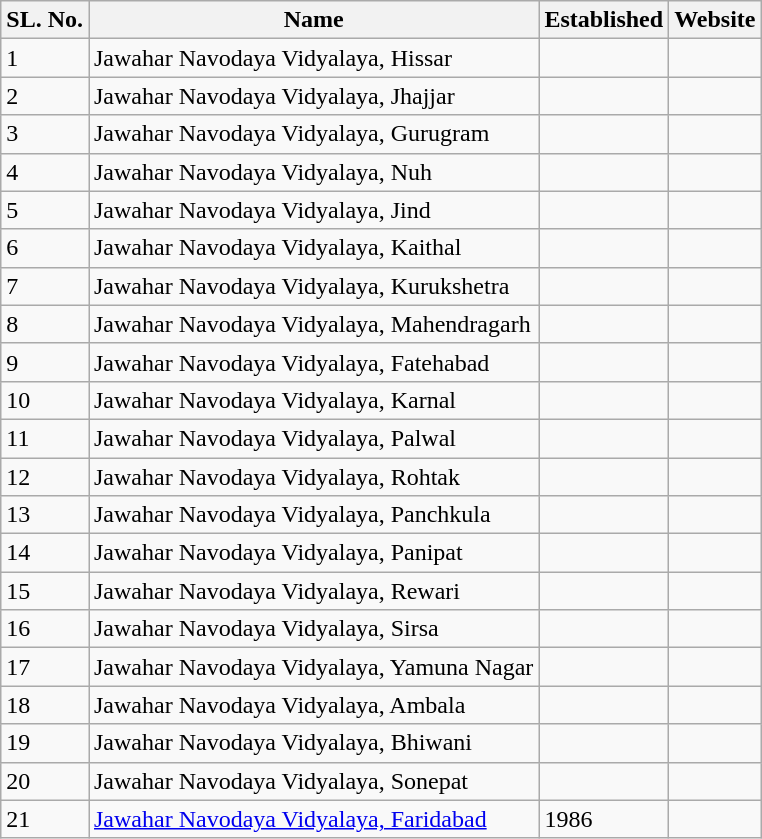<table class="wikitable sortable mw-collapsible">
<tr>
<th>SL. No.</th>
<th>Name</th>
<th>Established</th>
<th>Website</th>
</tr>
<tr>
<td>1</td>
<td>Jawahar Navodaya Vidyalaya, Hissar</td>
<td></td>
<td></td>
</tr>
<tr>
<td>2</td>
<td>Jawahar Navodaya Vidyalaya, Jhajjar</td>
<td></td>
<td></td>
</tr>
<tr>
<td>3</td>
<td>Jawahar Navodaya Vidyalaya, Gurugram</td>
<td></td>
<td></td>
</tr>
<tr>
<td>4</td>
<td>Jawahar Navodaya Vidyalaya, Nuh</td>
<td></td>
<td></td>
</tr>
<tr>
<td>5</td>
<td>Jawahar Navodaya Vidyalaya, Jind</td>
<td></td>
<td></td>
</tr>
<tr>
<td>6</td>
<td>Jawahar Navodaya Vidyalaya, Kaithal</td>
<td></td>
<td></td>
</tr>
<tr>
<td>7</td>
<td>Jawahar Navodaya Vidyalaya, Kurukshetra</td>
<td></td>
<td></td>
</tr>
<tr>
<td>8</td>
<td>Jawahar Navodaya Vidyalaya, Mahendragarh</td>
<td></td>
<td></td>
</tr>
<tr>
<td>9</td>
<td>Jawahar Navodaya Vidyalaya, Fatehabad</td>
<td></td>
<td></td>
</tr>
<tr>
<td>10</td>
<td>Jawahar Navodaya Vidyalaya, Karnal</td>
<td></td>
<td></td>
</tr>
<tr>
<td>11</td>
<td>Jawahar Navodaya Vidyalaya, Palwal</td>
<td></td>
<td></td>
</tr>
<tr>
<td>12</td>
<td>Jawahar Navodaya Vidyalaya, Rohtak</td>
<td></td>
<td></td>
</tr>
<tr>
<td>13</td>
<td>Jawahar Navodaya Vidyalaya, Panchkula</td>
<td></td>
<td></td>
</tr>
<tr>
<td>14</td>
<td>Jawahar Navodaya Vidyalaya, Panipat</td>
<td></td>
<td></td>
</tr>
<tr>
<td>15</td>
<td>Jawahar Navodaya Vidyalaya, Rewari</td>
<td></td>
<td></td>
</tr>
<tr>
<td>16</td>
<td>Jawahar Navodaya Vidyalaya, Sirsa</td>
<td></td>
<td></td>
</tr>
<tr>
<td>17</td>
<td>Jawahar Navodaya Vidyalaya, Yamuna Nagar</td>
<td></td>
<td></td>
</tr>
<tr>
<td>18</td>
<td>Jawahar Navodaya Vidyalaya, Ambala</td>
<td></td>
<td></td>
</tr>
<tr>
<td>19</td>
<td>Jawahar Navodaya Vidyalaya, Bhiwani</td>
<td></td>
<td></td>
</tr>
<tr>
<td>20</td>
<td>Jawahar Navodaya Vidyalaya, Sonepat</td>
<td></td>
<td></td>
</tr>
<tr>
<td>21</td>
<td><a href='#'>Jawahar Navodaya Vidyalaya, Faridabad</a></td>
<td>1986</td>
<td></td>
</tr>
</table>
